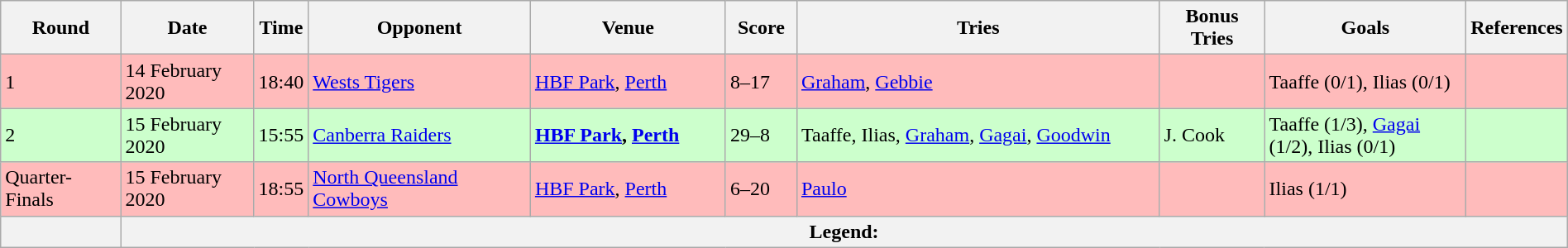<table class="wikitable" width="100%">
<tr>
<th>Round</th>
<th width="100">Date</th>
<th>Time</th>
<th>Opponent</th>
<th width="150">Venue</th>
<th width="50">Score</th>
<th width="285">Tries</th>
<th>Bonus Tries</th>
<th width="155">Goals</th>
<th>References</th>
</tr>
<tr bgcolor="#FFBBBB">
<td>1</td>
<td>14 February 2020</td>
<td>18:40</td>
<td> <a href='#'>Wests Tigers</a></td>
<td><a href='#'>HBF Park</a>, <a href='#'>Perth</a></td>
<td>8–17</td>
<td><a href='#'>Graham</a>, <a href='#'>Gebbie</a></td>
<td></td>
<td>Taaffe (0/1), Ilias (0/1)</td>
<td></td>
</tr>
<tr bgcolor="#CCFFCC">
<td>2</td>
<td>15 February 2020</td>
<td>15:55</td>
<td> <a href='#'>Canberra Raiders</a></td>
<td><strong><a href='#'>HBF Park</a>, <a href='#'>Perth</a></strong></td>
<td>29–8</td>
<td>Taaffe, Ilias, <a href='#'>Graham</a>, <a href='#'>Gagai</a>, <a href='#'>Goodwin</a></td>
<td>J. Cook</td>
<td>Taaffe (1/3), <a href='#'>Gagai</a> (1/2), Ilias (0/1)</td>
<td></td>
</tr>
<tr bgcolor="#FFBBBB">
<td>Quarter-Finals</td>
<td>15 February 2020</td>
<td>18:55</td>
<td> <a href='#'>North Queensland Cowboys</a></td>
<td><a href='#'>HBF Park</a>, <a href='#'>Perth</a></td>
<td>6–20</td>
<td><a href='#'>Paulo</a></td>
<td></td>
<td>Ilias (1/1)</td>
<td></td>
</tr>
<tr>
<th></th>
<th colspan="9"><strong>Legend</strong>:   </th>
</tr>
</table>
